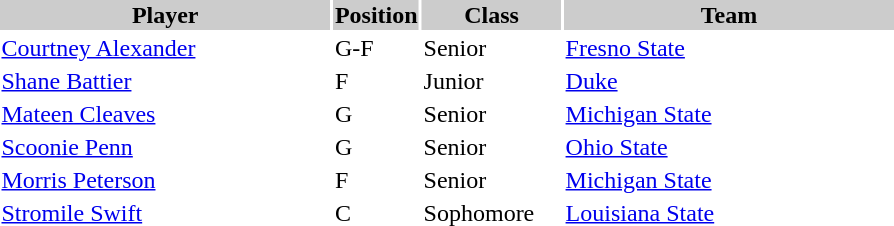<table style="width:600px" "border:'1' 'solid' 'gray'">
<tr>
<th style="background:#CCCCCC;width:40%">Player</th>
<th style="background:#CCCCCC;width:4%">Position</th>
<th style="background:#CCCCCC;width:16%">Class</th>
<th style="background:#CCCCCC;width:40%">Team</th>
</tr>
<tr>
<td><a href='#'>Courtney Alexander</a></td>
<td>G-F</td>
<td>Senior</td>
<td><a href='#'>Fresno State</a></td>
</tr>
<tr>
<td><a href='#'>Shane Battier</a></td>
<td>F</td>
<td>Junior</td>
<td><a href='#'>Duke</a></td>
</tr>
<tr>
<td><a href='#'>Mateen Cleaves</a></td>
<td>G</td>
<td>Senior</td>
<td><a href='#'>Michigan State</a></td>
</tr>
<tr>
<td><a href='#'>Scoonie Penn</a></td>
<td>G</td>
<td>Senior</td>
<td><a href='#'>Ohio State</a></td>
</tr>
<tr>
<td><a href='#'>Morris Peterson</a></td>
<td>F</td>
<td>Senior</td>
<td><a href='#'>Michigan State</a></td>
</tr>
<tr>
<td><a href='#'>Stromile Swift</a></td>
<td>C</td>
<td>Sophomore</td>
<td><a href='#'>Louisiana State</a></td>
</tr>
</table>
